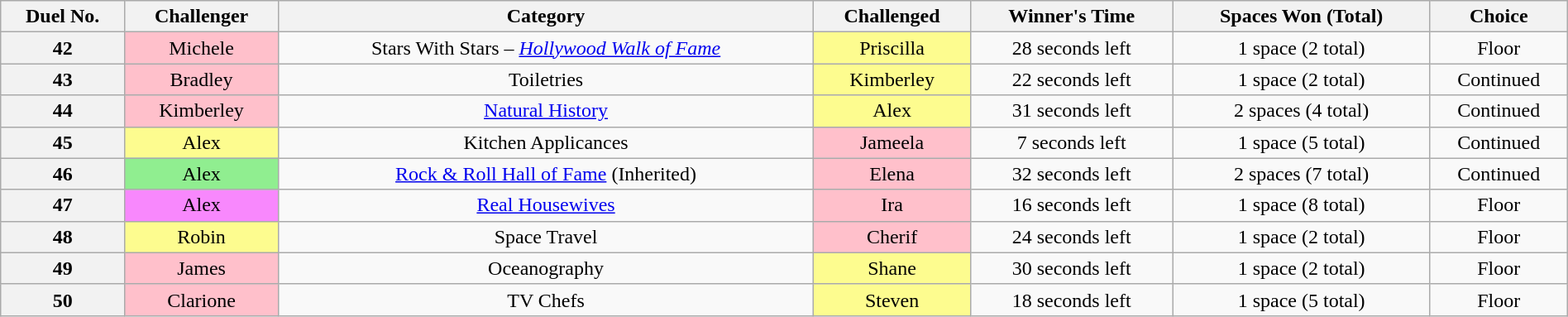<table class="wikitable sortable mw-collapsible mw-collapsed" style="text-align:center; width:100%">
<tr>
<th scope="col">Duel No.</th>
<th scope="col">Challenger</th>
<th scope="col">Category</th>
<th scope="col">Challenged</th>
<th scope="col">Winner's Time</th>
<th scope="col">Spaces Won (Total)</th>
<th scope="col">Choice</th>
</tr>
<tr>
<th>42</th>
<td style="background:pink;">Michele</td>
<td>Stars With Stars – <em><a href='#'>Hollywood Walk of Fame</a></em></td>
<td style="background:#fdfc8f;">Priscilla</td>
<td>28 seconds left</td>
<td>1 space (2 total)</td>
<td>Floor</td>
</tr>
<tr>
<th>43</th>
<td style="background:pink;">Bradley</td>
<td>Toiletries</td>
<td style="background:#fdfc8f;">Kimberley</td>
<td>22 seconds left</td>
<td>1 space (2 total)</td>
<td>Continued</td>
</tr>
<tr>
<th>44</th>
<td style="background:pink;">Kimberley</td>
<td><a href='#'>Natural History</a></td>
<td style="background:#fdfc8f;">Alex</td>
<td>31 seconds left</td>
<td>2 spaces (4 total)</td>
<td>Continued</td>
</tr>
<tr>
<th>45</th>
<td style="background:#fdfc8f;">Alex</td>
<td>Kitchen Applicances</td>
<td style="background:pink;">Jameela</td>
<td>7 seconds left</td>
<td>1 space (5 total)</td>
<td>Continued</td>
</tr>
<tr>
<th>46</th>
<td style="background:lightgreen;">Alex</td>
<td><a href='#'>Rock & Roll Hall of Fame</a> (Inherited)</td>
<td style="background:pink;">Elena</td>
<td>32 seconds left</td>
<td>2 spaces (7 total)</td>
<td>Continued</td>
</tr>
<tr>
<th>47</th>
<td style="background:#F888FD;">Alex</td>
<td><a href='#'>Real Housewives</a></td>
<td style="background:pink;">Ira</td>
<td>16 seconds left</td>
<td>1 space (8 total)</td>
<td>Floor</td>
</tr>
<tr>
<th>48</th>
<td style="background:#fdfc8f;">Robin</td>
<td>Space Travel</td>
<td style="background:pink;">Cherif</td>
<td>24 seconds left</td>
<td>1 space (2 total)</td>
<td>Floor</td>
</tr>
<tr>
<th>49</th>
<td style="background:pink;">James</td>
<td>Oceanography</td>
<td style="background:#fdfc8f;">Shane</td>
<td>30 seconds left</td>
<td>1 space (2 total)</td>
<td>Floor</td>
</tr>
<tr>
<th>50</th>
<td style="background:pink;">Clarione</td>
<td>TV Chefs</td>
<td style="background:#fdfc8f;">Steven</td>
<td>18 seconds left</td>
<td>1 space (5 total)</td>
<td>Floor</td>
</tr>
</table>
